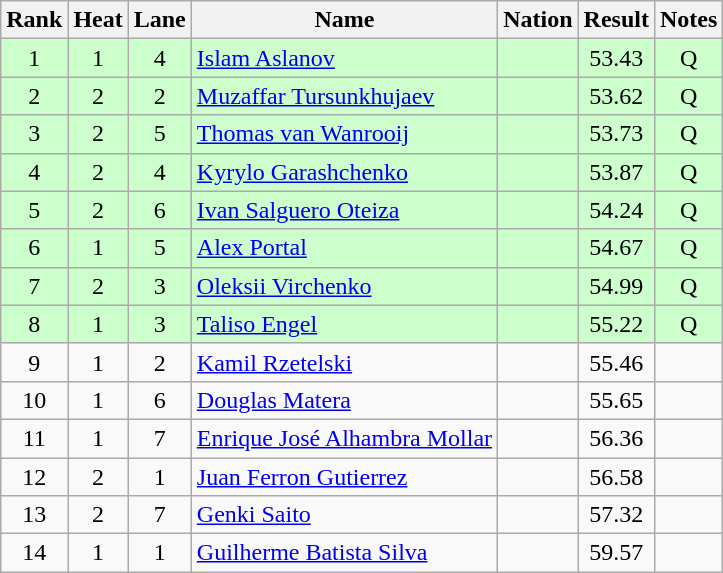<table class="wikitable sortable" style="text-align:center">
<tr>
<th>Rank</th>
<th>Heat</th>
<th>Lane</th>
<th>Name</th>
<th>Nation</th>
<th>Result</th>
<th>Notes</th>
</tr>
<tr bgcolor=ccffcc>
<td>1</td>
<td>1</td>
<td>4</td>
<td align=left><a href='#'>Islam Aslanov</a></td>
<td align=left></td>
<td>53.43</td>
<td>Q</td>
</tr>
<tr bgcolor=ccffcc>
<td>2</td>
<td>2</td>
<td>2</td>
<td align=left><a href='#'>Muzaffar Tursunkhujaev</a></td>
<td align=left></td>
<td>53.62</td>
<td>Q</td>
</tr>
<tr bgcolor=ccffcc>
<td>3</td>
<td>2</td>
<td>5</td>
<td align=left><a href='#'>Thomas van Wanrooij</a></td>
<td align=left></td>
<td>53.73</td>
<td>Q</td>
</tr>
<tr bgcolor=ccffcc>
<td>4</td>
<td>2</td>
<td>4</td>
<td align=left><a href='#'>Kyrylo Garashchenko</a></td>
<td align=left></td>
<td>53.87</td>
<td>Q</td>
</tr>
<tr bgcolor=ccffcc>
<td>5</td>
<td>2</td>
<td>6</td>
<td align=left><a href='#'>Ivan Salguero Oteiza</a></td>
<td align=left></td>
<td>54.24</td>
<td>Q</td>
</tr>
<tr bgcolor=ccffcc>
<td>6</td>
<td>1</td>
<td>5</td>
<td align=left><a href='#'>Alex Portal</a></td>
<td align=left></td>
<td>54.67</td>
<td>Q</td>
</tr>
<tr bgcolor=ccffcc>
<td>7</td>
<td>2</td>
<td>3</td>
<td align=left><a href='#'>Oleksii Virchenko</a></td>
<td align=left></td>
<td>54.99</td>
<td>Q</td>
</tr>
<tr bgcolor=ccffcc>
<td>8</td>
<td>1</td>
<td>3</td>
<td align=left><a href='#'>Taliso Engel</a></td>
<td align=left></td>
<td>55.22</td>
<td>Q</td>
</tr>
<tr>
<td>9</td>
<td>1</td>
<td>2</td>
<td align=left><a href='#'>Kamil Rzetelski</a></td>
<td align=left></td>
<td>55.46</td>
<td></td>
</tr>
<tr>
<td>10</td>
<td>1</td>
<td>6</td>
<td align=left><a href='#'>Douglas Matera</a></td>
<td align=left></td>
<td>55.65</td>
<td></td>
</tr>
<tr>
<td>11</td>
<td>1</td>
<td>7</td>
<td align=left><a href='#'>Enrique José Alhambra Mollar</a></td>
<td align=left></td>
<td>56.36</td>
<td></td>
</tr>
<tr>
<td>12</td>
<td>2</td>
<td>1</td>
<td align=left><a href='#'>Juan Ferron Gutierrez</a></td>
<td align=left></td>
<td>56.58</td>
<td></td>
</tr>
<tr>
<td>13</td>
<td>2</td>
<td>7</td>
<td align=left><a href='#'>Genki Saito</a></td>
<td align=left></td>
<td>57.32</td>
<td></td>
</tr>
<tr>
<td>14</td>
<td>1</td>
<td>1</td>
<td align=left><a href='#'>Guilherme Batista Silva</a></td>
<td align=left></td>
<td>59.57</td>
<td></td>
</tr>
</table>
